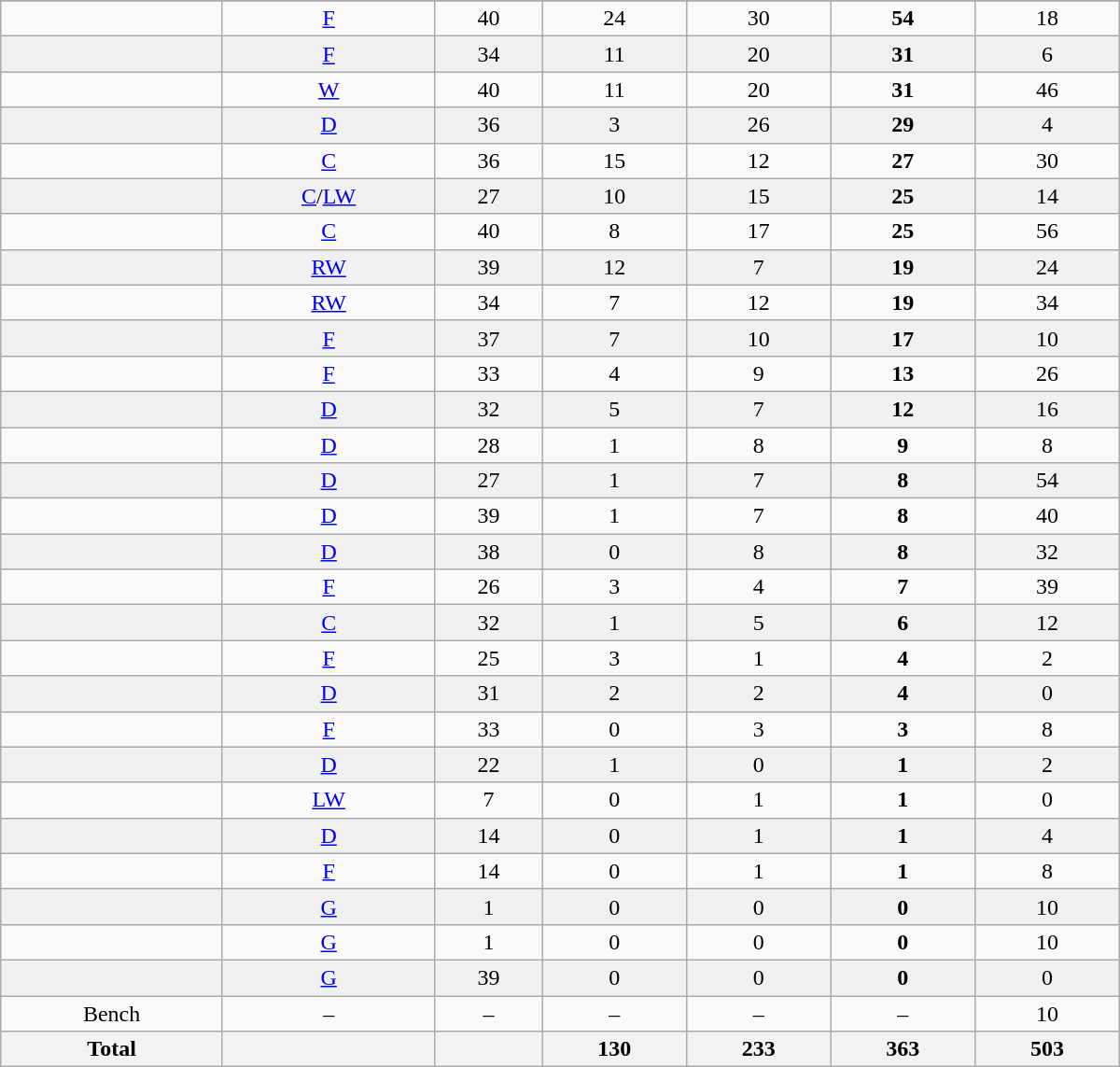<table class="wikitable sortable" width=800>
<tr align="center">
</tr>
<tr align="center" bgcolor="">
<td></td>
<td><a href='#'>F</a></td>
<td>40</td>
<td>24</td>
<td>30</td>
<td><strong>54</strong></td>
<td>18</td>
</tr>
<tr align="center" bgcolor="f0f0f0">
<td></td>
<td><a href='#'>F</a></td>
<td>34</td>
<td>11</td>
<td>20</td>
<td><strong>31</strong></td>
<td>6</td>
</tr>
<tr align="center" bgcolor="">
<td></td>
<td><a href='#'>W</a></td>
<td>40</td>
<td>11</td>
<td>20</td>
<td><strong>31</strong></td>
<td>46</td>
</tr>
<tr align="center" bgcolor="f0f0f0">
<td></td>
<td><a href='#'>D</a></td>
<td>36</td>
<td>3</td>
<td>26</td>
<td><strong>29</strong></td>
<td>4</td>
</tr>
<tr align="center" bgcolor="">
<td></td>
<td><a href='#'>C</a></td>
<td>36</td>
<td>15</td>
<td>12</td>
<td><strong>27</strong></td>
<td>30</td>
</tr>
<tr align="center" bgcolor="f0f0f0">
<td></td>
<td><a href='#'>C</a>/<a href='#'>LW</a></td>
<td>27</td>
<td>10</td>
<td>15</td>
<td><strong>25</strong></td>
<td>14</td>
</tr>
<tr align="center" bgcolor="">
<td></td>
<td><a href='#'>C</a></td>
<td>40</td>
<td>8</td>
<td>17</td>
<td><strong>25</strong></td>
<td>56</td>
</tr>
<tr align="center" bgcolor="f0f0f0">
<td></td>
<td><a href='#'>RW</a></td>
<td>39</td>
<td>12</td>
<td>7</td>
<td><strong>19</strong></td>
<td>24</td>
</tr>
<tr align="center" bgcolor="">
<td></td>
<td><a href='#'>RW</a></td>
<td>34</td>
<td>7</td>
<td>12</td>
<td><strong>19</strong></td>
<td>34</td>
</tr>
<tr align="center" bgcolor="f0f0f0">
<td></td>
<td><a href='#'>F</a></td>
<td>37</td>
<td>7</td>
<td>10</td>
<td><strong>17</strong></td>
<td>10</td>
</tr>
<tr align="center" bgcolor="">
<td></td>
<td><a href='#'>F</a></td>
<td>33</td>
<td>4</td>
<td>9</td>
<td><strong>13</strong></td>
<td>26</td>
</tr>
<tr align="center" bgcolor="f0f0f0">
<td></td>
<td><a href='#'>D</a></td>
<td>32</td>
<td>5</td>
<td>7</td>
<td><strong>12</strong></td>
<td>16</td>
</tr>
<tr align="center" bgcolor="">
<td></td>
<td><a href='#'>D</a></td>
<td>28</td>
<td>1</td>
<td>8</td>
<td><strong>9</strong></td>
<td>8</td>
</tr>
<tr align="center" bgcolor="f0f0f0">
<td></td>
<td><a href='#'>D</a></td>
<td>27</td>
<td>1</td>
<td>7</td>
<td><strong>8</strong></td>
<td>54</td>
</tr>
<tr align="center" bgcolor="">
<td></td>
<td><a href='#'>D</a></td>
<td>39</td>
<td>1</td>
<td>7</td>
<td><strong>8</strong></td>
<td>40</td>
</tr>
<tr align="center" bgcolor="f0f0f0">
<td></td>
<td><a href='#'>D</a></td>
<td>38</td>
<td>0</td>
<td>8</td>
<td><strong>8</strong></td>
<td>32</td>
</tr>
<tr align="center" bgcolor="">
<td></td>
<td><a href='#'>F</a></td>
<td>26</td>
<td>3</td>
<td>4</td>
<td><strong>7</strong></td>
<td>39</td>
</tr>
<tr align="center" bgcolor="f0f0f0">
<td></td>
<td><a href='#'>C</a></td>
<td>32</td>
<td>1</td>
<td>5</td>
<td><strong>6</strong></td>
<td>12</td>
</tr>
<tr align="center" bgcolor="">
<td></td>
<td><a href='#'>F</a></td>
<td>25</td>
<td>3</td>
<td>1</td>
<td><strong>4</strong></td>
<td>2</td>
</tr>
<tr align="center" bgcolor="f0f0f0">
<td></td>
<td><a href='#'>D</a></td>
<td>31</td>
<td>2</td>
<td>2</td>
<td><strong>4</strong></td>
<td>0</td>
</tr>
<tr align="center" bgcolor="">
<td></td>
<td><a href='#'>F</a></td>
<td>33</td>
<td>0</td>
<td>3</td>
<td><strong>3</strong></td>
<td>8</td>
</tr>
<tr align="center" bgcolor="f0f0f0">
<td></td>
<td><a href='#'>D</a></td>
<td>22</td>
<td>1</td>
<td>0</td>
<td><strong>1</strong></td>
<td>2</td>
</tr>
<tr align="center" bgcolor="">
<td></td>
<td><a href='#'>LW</a></td>
<td>7</td>
<td>0</td>
<td>1</td>
<td><strong>1</strong></td>
<td>0</td>
</tr>
<tr align="center" bgcolor="f0f0f0">
<td></td>
<td><a href='#'>D</a></td>
<td>14</td>
<td>0</td>
<td>1</td>
<td><strong>1</strong></td>
<td>4</td>
</tr>
<tr align="center" bgcolor="">
<td></td>
<td><a href='#'>F</a></td>
<td>14</td>
<td>0</td>
<td>1</td>
<td><strong>1</strong></td>
<td>8</td>
</tr>
<tr align="center" bgcolor="f0f0f0">
<td></td>
<td><a href='#'>G</a></td>
<td>1</td>
<td>0</td>
<td>0</td>
<td><strong>0</strong></td>
<td>10</td>
</tr>
<tr align="center" bgcolor="">
<td></td>
<td><a href='#'>G</a></td>
<td>1</td>
<td>0</td>
<td>0</td>
<td><strong>0</strong></td>
<td>10</td>
</tr>
<tr align="center" bgcolor="f0f0f0">
<td></td>
<td><a href='#'>G</a></td>
<td>39</td>
<td>0</td>
<td>0</td>
<td><strong>0</strong></td>
<td>0</td>
</tr>
<tr align="center" bgcolor="">
<td>Bench</td>
<td>–</td>
<td>–</td>
<td>–</td>
<td>–</td>
<td>–</td>
<td>10</td>
</tr>
<tr>
<th>Total</th>
<th></th>
<th></th>
<th>130</th>
<th>233</th>
<th>363</th>
<th>503</th>
</tr>
</table>
